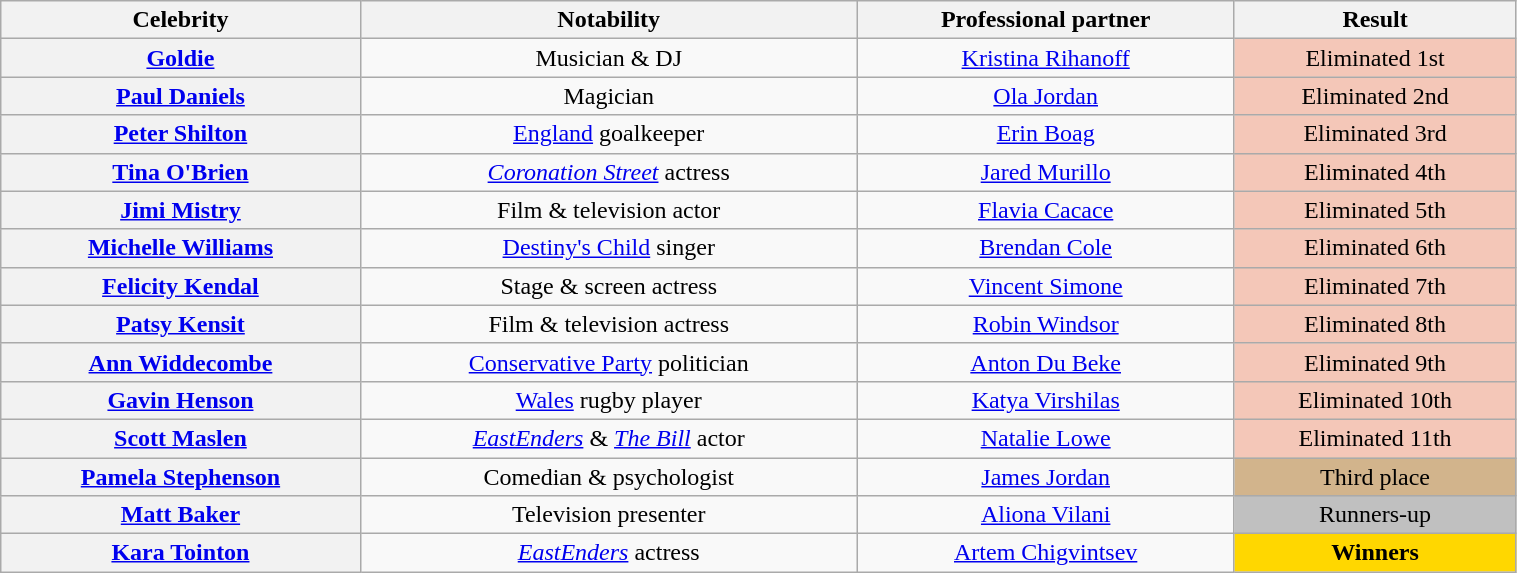<table class="wikitable sortable" style="text-align:center; width:80%">
<tr>
<th scope="col">Celebrity</th>
<th scope="col" class="unsortable">Notability</th>
<th scope="col">Professional partner</th>
<th scope="col">Result</th>
</tr>
<tr>
<th scope="row"><a href='#'>Goldie</a></th>
<td>Musician & DJ</td>
<td><a href='#'>Kristina Rihanoff</a></td>
<td bgcolor="f4c7b8">Eliminated 1st</td>
</tr>
<tr>
<th scope="row"><a href='#'>Paul Daniels</a></th>
<td>Magician</td>
<td><a href='#'>Ola Jordan</a></td>
<td bgcolor="f4c7b8">Eliminated 2nd</td>
</tr>
<tr>
<th scope="row"><a href='#'>Peter Shilton</a></th>
<td><a href='#'>England</a> goalkeeper</td>
<td><a href='#'>Erin Boag</a></td>
<td bgcolor="f4c7b8">Eliminated 3rd</td>
</tr>
<tr>
<th scope="row"><a href='#'>Tina O'Brien</a></th>
<td><em><a href='#'>Coronation Street</a></em> actress</td>
<td><a href='#'>Jared Murillo</a></td>
<td bgcolor="f4c7b8">Eliminated 4th</td>
</tr>
<tr>
<th scope="row"><a href='#'>Jimi Mistry</a></th>
<td>Film & television actor</td>
<td><a href='#'>Flavia Cacace</a></td>
<td bgcolor="f4c7b8">Eliminated 5th</td>
</tr>
<tr>
<th scope="row"><a href='#'>Michelle Williams</a></th>
<td><a href='#'>Destiny's Child</a> singer</td>
<td><a href='#'>Brendan Cole</a></td>
<td bgcolor="f4c7b8">Eliminated 6th</td>
</tr>
<tr>
<th scope="row"><a href='#'>Felicity Kendal</a></th>
<td>Stage & screen actress</td>
<td><a href='#'>Vincent Simone</a></td>
<td bgcolor="f4c7b8">Eliminated 7th</td>
</tr>
<tr>
<th scope="row"><a href='#'>Patsy Kensit</a></th>
<td>Film & television actress</td>
<td><a href='#'>Robin Windsor</a></td>
<td bgcolor="f4c7b8">Eliminated 8th</td>
</tr>
<tr>
<th scope="row"><a href='#'>Ann Widdecombe</a></th>
<td><a href='#'>Conservative Party</a> politician</td>
<td><a href='#'>Anton Du Beke</a></td>
<td bgcolor="f4c7b8">Eliminated 9th</td>
</tr>
<tr>
<th scope="row"><a href='#'>Gavin Henson</a></th>
<td><a href='#'>Wales</a> rugby player</td>
<td><a href='#'>Katya Virshilas</a></td>
<td bgcolor="f4c7b8">Eliminated 10th</td>
</tr>
<tr>
<th scope="row"><a href='#'>Scott Maslen</a></th>
<td><em><a href='#'>EastEnders</a></em> & <em><a href='#'>The Bill</a></em> actor</td>
<td><a href='#'>Natalie Lowe</a></td>
<td bgcolor="f4c7b8">Eliminated 11th</td>
</tr>
<tr>
<th scope="row"><a href='#'>Pamela Stephenson</a></th>
<td>Comedian & psychologist</td>
<td><a href='#'>James Jordan</a></td>
<td bgcolor="tan">Third place</td>
</tr>
<tr>
<th scope="row"><a href='#'>Matt Baker</a></th>
<td>Television presenter</td>
<td><a href='#'>Aliona Vilani</a></td>
<td bgcolor="silver">Runners-up</td>
</tr>
<tr>
<th scope="row"><a href='#'>Kara Tointon</a></th>
<td><em><a href='#'>EastEnders</a></em> actress</td>
<td><a href='#'>Artem Chigvintsev</a></td>
<td bgcolor="gold"><strong>Winners</strong></td>
</tr>
</table>
